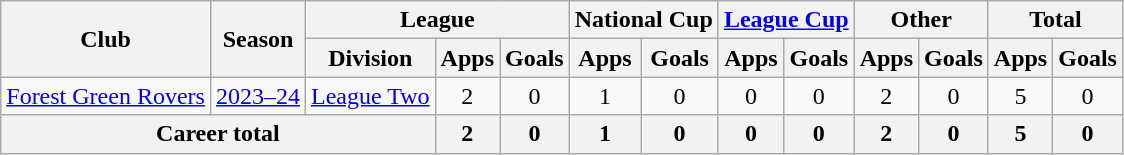<table class=wikitable style="text-align: center">
<tr>
<th rowspan=2>Club</th>
<th rowspan=2>Season</th>
<th colspan=3>League</th>
<th colspan=2>National Cup</th>
<th colspan=2><a href='#'>League Cup</a></th>
<th colspan=2>Other</th>
<th colspan=2>Total</th>
</tr>
<tr>
<th>Division</th>
<th>Apps</th>
<th>Goals</th>
<th>Apps</th>
<th>Goals</th>
<th>Apps</th>
<th>Goals</th>
<th>Apps</th>
<th>Goals</th>
<th>Apps</th>
<th>Goals</th>
</tr>
<tr>
<td><a href='#'>Forest Green Rovers</a></td>
<td><a href='#'>2023–24</a></td>
<td><a href='#'>League Two</a></td>
<td>2</td>
<td>0</td>
<td>1</td>
<td>0</td>
<td>0</td>
<td>0</td>
<td>2</td>
<td>0</td>
<td>5</td>
<td>0</td>
</tr>
<tr>
<th colspan="3">Career total</th>
<th>2</th>
<th>0</th>
<th>1</th>
<th>0</th>
<th>0</th>
<th>0</th>
<th>2</th>
<th>0</th>
<th>5</th>
<th>0</th>
</tr>
</table>
